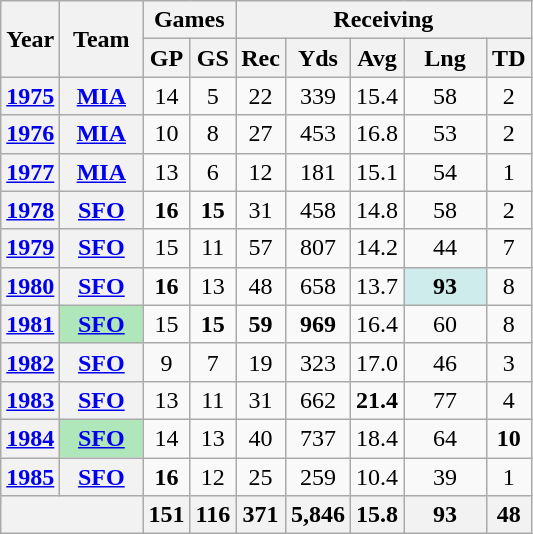<table class="wikitable" style="text-align:center">
<tr>
<th rowspan="2">Year</th>
<th rowspan="2">Team</th>
<th colspan="2">Games</th>
<th colspan="5">Receiving</th>
</tr>
<tr>
<th>GP</th>
<th>GS</th>
<th>Rec</th>
<th>Yds</th>
<th>Avg</th>
<th>Lng</th>
<th>TD</th>
</tr>
<tr>
<th><a href='#'>1975</a></th>
<th><a href='#'>MIA</a></th>
<td>14</td>
<td>5</td>
<td>22</td>
<td>339</td>
<td>15.4</td>
<td>58</td>
<td>2</td>
</tr>
<tr>
<th><a href='#'>1976</a></th>
<th><a href='#'>MIA</a></th>
<td>10</td>
<td>8</td>
<td>27</td>
<td>453</td>
<td>16.8</td>
<td>53</td>
<td>2</td>
</tr>
<tr>
<th><a href='#'>1977</a></th>
<th><a href='#'>MIA</a></th>
<td>13</td>
<td>6</td>
<td>12</td>
<td>181</td>
<td>15.1</td>
<td>54</td>
<td>1</td>
</tr>
<tr>
<th><a href='#'>1978</a></th>
<th><a href='#'>SFO</a></th>
<td><strong>16</strong></td>
<td><strong>15</strong></td>
<td>31</td>
<td>458</td>
<td>14.8</td>
<td>58</td>
<td>2</td>
</tr>
<tr>
<th><a href='#'>1979</a></th>
<th><a href='#'>SFO</a></th>
<td>15</td>
<td>11</td>
<td>57</td>
<td>807</td>
<td>14.2</td>
<td>44</td>
<td>7</td>
</tr>
<tr>
<th><a href='#'>1980</a></th>
<th><a href='#'>SFO</a></th>
<td><strong>16</strong></td>
<td>13</td>
<td>48</td>
<td>658</td>
<td>13.7</td>
<td style="background:#cfecec; width:3em;"><strong>93</strong></td>
<td>8</td>
</tr>
<tr>
<th><a href='#'>1981</a></th>
<th style="background:#afe6ba; width:3em;"><a href='#'>SFO</a></th>
<td>15</td>
<td><strong>15</strong></td>
<td><strong>59</strong></td>
<td><strong>969</strong></td>
<td>16.4</td>
<td>60</td>
<td>8</td>
</tr>
<tr>
<th><a href='#'>1982</a></th>
<th><a href='#'>SFO</a></th>
<td>9</td>
<td>7</td>
<td>19</td>
<td>323</td>
<td>17.0</td>
<td>46</td>
<td>3</td>
</tr>
<tr>
<th><a href='#'>1983</a></th>
<th><a href='#'>SFO</a></th>
<td>13</td>
<td>11</td>
<td>31</td>
<td>662</td>
<td><strong>21.4</strong></td>
<td>77</td>
<td>4</td>
</tr>
<tr>
<th><a href='#'>1984</a></th>
<th style="background:#afe6ba; width:3em;"><a href='#'>SFO</a></th>
<td>14</td>
<td>13</td>
<td>40</td>
<td>737</td>
<td>18.4</td>
<td>64</td>
<td><strong>10</strong></td>
</tr>
<tr>
<th><a href='#'>1985</a></th>
<th><a href='#'>SFO</a></th>
<td><strong>16</strong></td>
<td>12</td>
<td>25</td>
<td>259</td>
<td>10.4</td>
<td>39</td>
<td>1</td>
</tr>
<tr>
<th colspan="2"></th>
<th>151</th>
<th>116</th>
<th>371</th>
<th>5,846</th>
<th>15.8</th>
<th>93</th>
<th>48</th>
</tr>
</table>
